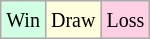<table class="wikitable">
<tr>
<td style="background-color: #d0ffe3;"><small>Win</small></td>
<td style="background-color: #ffffdd;"><small>Draw</small></td>
<td style="background-color: #ffd0e3;"><small>Loss</small></td>
</tr>
</table>
